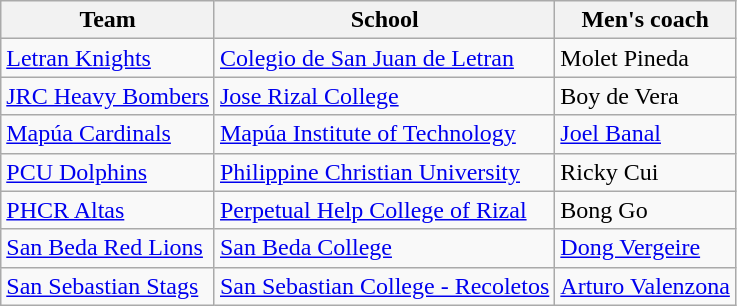<table class=wikitable>
<tr>
<th>Team</th>
<th>School</th>
<th>Men's coach</th>
</tr>
<tr>
<td><a href='#'>Letran Knights</a></td>
<td><a href='#'>Colegio de San Juan de Letran</a></td>
<td>Molet Pineda</td>
</tr>
<tr>
<td><a href='#'>JRC Heavy Bombers</a></td>
<td><a href='#'>Jose Rizal College</a></td>
<td>Boy de Vera</td>
</tr>
<tr>
<td><a href='#'>Mapúa Cardinals</a></td>
<td><a href='#'>Mapúa Institute of Technology</a></td>
<td><a href='#'>Joel Banal</a></td>
</tr>
<tr>
<td><a href='#'>PCU Dolphins</a></td>
<td><a href='#'>Philippine Christian University</a></td>
<td>Ricky Cui</td>
</tr>
<tr>
<td><a href='#'>PHCR Altas</a></td>
<td><a href='#'>Perpetual Help College of Rizal</a></td>
<td>Bong Go</td>
</tr>
<tr>
<td><a href='#'>San Beda Red Lions</a></td>
<td><a href='#'>San Beda College</a></td>
<td><a href='#'>Dong Vergeire</a></td>
</tr>
<tr>
<td><a href='#'>San Sebastian Stags</a></td>
<td><a href='#'>San Sebastian College - Recoletos</a></td>
<td><a href='#'>Arturo Valenzona</a></td>
</tr>
</table>
